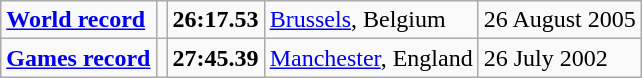<table class="wikitable">
<tr>
<td><a href='#'><strong>World record</strong></a></td>
<td></td>
<td><strong>26:17.53</strong></td>
<td><a href='#'>Brussels</a>, Belgium</td>
<td>26 August 2005</td>
</tr>
<tr>
<td><a href='#'><strong>Games record</strong></a></td>
<td></td>
<td><strong>27:45.39</strong></td>
<td><a href='#'>Manchester</a>, England</td>
<td>26 July 2002</td>
</tr>
</table>
